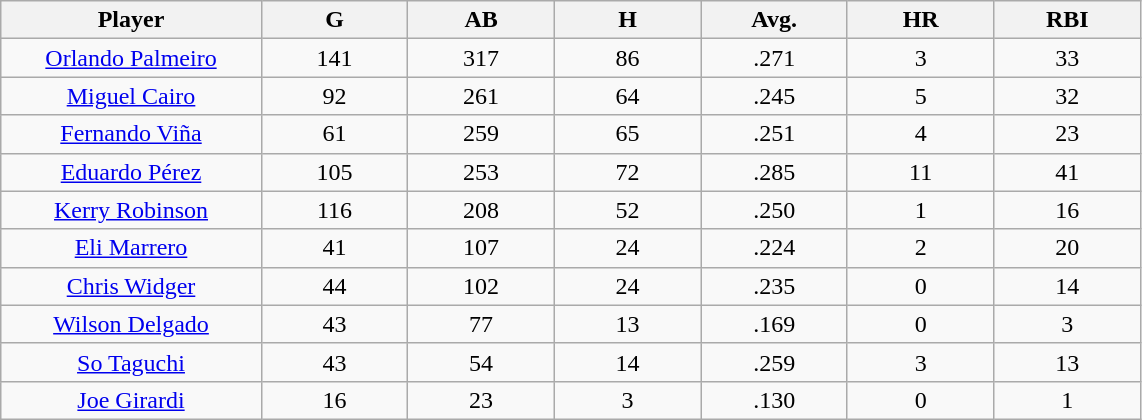<table class="wikitable sortable">
<tr>
<th bgcolor="#DDDDFF" width="16%">Player</th>
<th bgcolor="#DDDDFF" width="9%">G</th>
<th bgcolor="#DDDDFF" width="9%">AB</th>
<th bgcolor="#DDDDFF" width="9%">H</th>
<th bgcolor="#DDDDFF" width="9%">Avg.</th>
<th bgcolor="#DDDDFF" width="9%">HR</th>
<th bgcolor="#DDDDFF" width="9%">RBI</th>
</tr>
<tr align="center">
<td><a href='#'>Orlando Palmeiro</a></td>
<td>141</td>
<td>317</td>
<td>86</td>
<td>.271</td>
<td>3</td>
<td>33</td>
</tr>
<tr align=center>
<td><a href='#'>Miguel Cairo</a></td>
<td>92</td>
<td>261</td>
<td>64</td>
<td>.245</td>
<td>5</td>
<td>32</td>
</tr>
<tr align=center>
<td><a href='#'>Fernando Viña</a></td>
<td>61</td>
<td>259</td>
<td>65</td>
<td>.251</td>
<td>4</td>
<td>23</td>
</tr>
<tr align=center>
<td><a href='#'>Eduardo Pérez</a></td>
<td>105</td>
<td>253</td>
<td>72</td>
<td>.285</td>
<td>11</td>
<td>41</td>
</tr>
<tr align=center>
<td><a href='#'>Kerry Robinson</a></td>
<td>116</td>
<td>208</td>
<td>52</td>
<td>.250</td>
<td>1</td>
<td>16</td>
</tr>
<tr align=center>
<td><a href='#'>Eli Marrero</a></td>
<td>41</td>
<td>107</td>
<td>24</td>
<td>.224</td>
<td>2</td>
<td>20</td>
</tr>
<tr align=center>
<td><a href='#'>Chris Widger</a></td>
<td>44</td>
<td>102</td>
<td>24</td>
<td>.235</td>
<td>0</td>
<td>14</td>
</tr>
<tr align=center>
<td><a href='#'>Wilson Delgado</a></td>
<td>43</td>
<td>77</td>
<td>13</td>
<td>.169</td>
<td>0</td>
<td>3</td>
</tr>
<tr align=center>
<td><a href='#'>So Taguchi</a></td>
<td>43</td>
<td>54</td>
<td>14</td>
<td>.259</td>
<td>3</td>
<td>13</td>
</tr>
<tr align=center>
<td><a href='#'>Joe Girardi</a></td>
<td>16</td>
<td>23</td>
<td>3</td>
<td>.130</td>
<td>0</td>
<td>1</td>
</tr>
</table>
